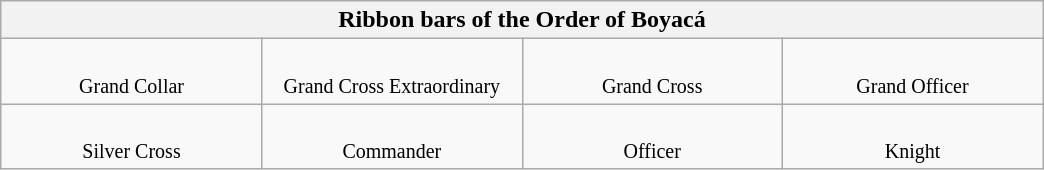<table align=center class=wikitable width=55% style="margin:1em auto;">
<tr>
<th colspan=8>Ribbon bars of the Order of Boyacá</th>
</tr>
<tr>
<td width=25% valign=top align=center><br><small>Grand Collar</small></td>
<td width=25% valign=top align=center><br><small>Grand Cross Extraordinary</small></td>
<td width=25% valign=top align=center><br><small>Grand Cross</small></td>
<td width=25% valign=top align=center><br><small>Grand Officer</small></td>
</tr>
<tr>
<td width=25% valign=top align=center><br><small>Silver Cross</small></td>
<td width=25% valign=top align=center><br><small>Commander</small></td>
<td width=25% valign=top align=center><br><small>Officer</small></td>
<td width=25% valign=top align=center><br><small>Knight</small></td>
</tr>
</table>
